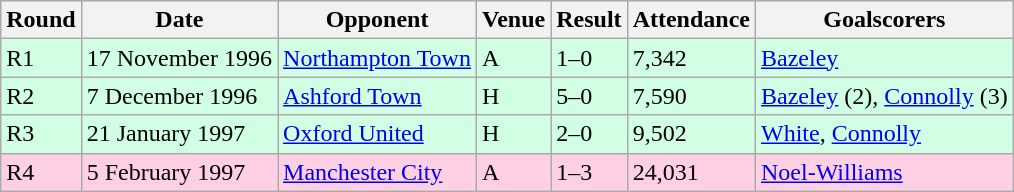<table class="wikitable">
<tr>
<th>Round</th>
<th>Date</th>
<th>Opponent</th>
<th>Venue</th>
<th>Result</th>
<th>Attendance</th>
<th>Goalscorers</th>
</tr>
<tr style="background-color: #d0ffe3;">
<td>R1</td>
<td>17 November 1996</td>
<td><a href='#'>Northampton Town</a></td>
<td>A</td>
<td>1–0</td>
<td>7,342</td>
<td><a href='#'>Bazeley</a></td>
</tr>
<tr style="background-color: #d0ffe3;">
<td>R2</td>
<td>7 December 1996</td>
<td><a href='#'>Ashford Town</a></td>
<td>H</td>
<td>5–0</td>
<td>7,590</td>
<td><a href='#'>Bazeley</a> (2), <a href='#'>Connolly</a> (3)</td>
</tr>
<tr style="background-color: #d0ffe3;">
<td>R3</td>
<td>21 January 1997</td>
<td><a href='#'>Oxford United</a></td>
<td>H</td>
<td>2–0</td>
<td>9,502</td>
<td><a href='#'>White</a>, <a href='#'>Connolly</a></td>
</tr>
<tr style="background-color: #ffd0e3;">
<td>R4</td>
<td>5 February 1997</td>
<td><a href='#'>Manchester City</a></td>
<td>A</td>
<td>1–3</td>
<td>24,031</td>
<td><a href='#'>Noel-Williams</a></td>
</tr>
</table>
